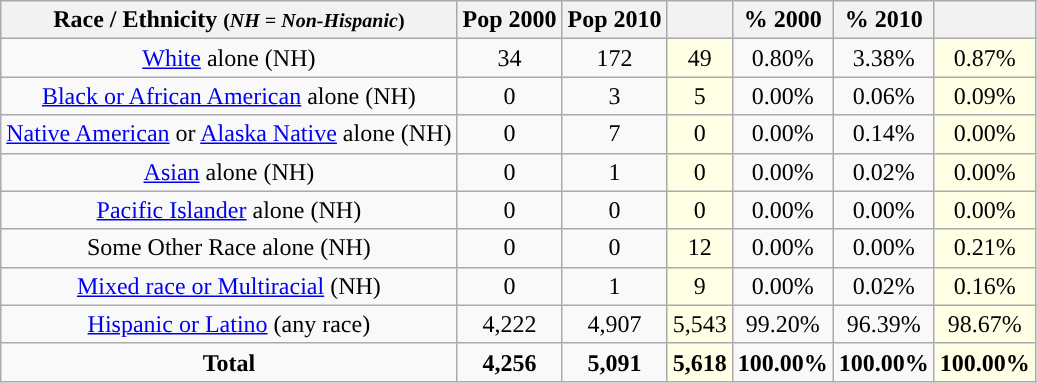<table class="wikitable" style="text-align:center;">
<tr>
<th>Race / Ethnicity <small>(<em>NH = Non-Hispanic</em>)</small></th>
<th>Pop 2000</th>
<th>Pop 2010</th>
<th></th>
<th>% 2000</th>
<th>% 2010</th>
<th></th>
</tr>
<tr>
<td><a href='#'>White</a> alone (NH)</td>
<td>34</td>
<td>172</td>
<td style='background: #ffffe6;'>49</td>
<td>0.80%</td>
<td>3.38%</td>
<td style='background: #ffffe6;'>0.87%</td>
</tr>
<tr>
<td><a href='#'>Black or African American</a> alone (NH)</td>
<td>0</td>
<td>3</td>
<td style='background: #ffffe6;'>5</td>
<td>0.00%</td>
<td>0.06%</td>
<td style='background: #ffffe6;'>0.09%</td>
</tr>
<tr>
<td><a href='#'>Native American</a> or <a href='#'>Alaska Native</a> alone (NH)</td>
<td>0</td>
<td>7</td>
<td style='background: #ffffe6;'>0</td>
<td>0.00%</td>
<td>0.14%</td>
<td style='background: #ffffe6;'>0.00%</td>
</tr>
<tr>
<td><a href='#'>Asian</a> alone (NH)</td>
<td>0</td>
<td>1</td>
<td style='background: #ffffe6;'>0</td>
<td>0.00%</td>
<td>0.02%</td>
<td style='background: #ffffe6;'>0.00%</td>
</tr>
<tr>
<td><a href='#'>Pacific Islander</a> alone (NH)</td>
<td>0</td>
<td>0</td>
<td style='background: #ffffe6;'>0</td>
<td>0.00%</td>
<td>0.00%</td>
<td style='background: #ffffe6;'>0.00%</td>
</tr>
<tr>
<td>Some Other Race alone (NH)</td>
<td>0</td>
<td>0</td>
<td style='background: #ffffe6;'>12</td>
<td>0.00%</td>
<td>0.00%</td>
<td style='background: #ffffe6;'>0.21%</td>
</tr>
<tr>
<td><a href='#'>Mixed race or Multiracial</a> (NH)</td>
<td>0</td>
<td>1</td>
<td style='background: #ffffe6;'>9</td>
<td>0.00%</td>
<td>0.02%</td>
<td style='background: #ffffe6;'>0.16%</td>
</tr>
<tr>
<td><a href='#'>Hispanic or Latino</a> (any race)</td>
<td>4,222</td>
<td>4,907</td>
<td style='background: #ffffe6;'>5,543</td>
<td>99.20%</td>
<td>96.39%</td>
<td style='background: #ffffe6;'>98.67%</td>
</tr>
<tr>
<td><strong>Total</strong></td>
<td><strong>4,256</strong></td>
<td><strong>5,091</strong></td>
<td style='background: #ffffe6;'><strong>5,618</strong></td>
<td><strong>100.00%</strong></td>
<td><strong>100.00%</strong></td>
<td style='background: #ffffe6;'><strong>100.00%</strong></td>
</tr>
</table>
